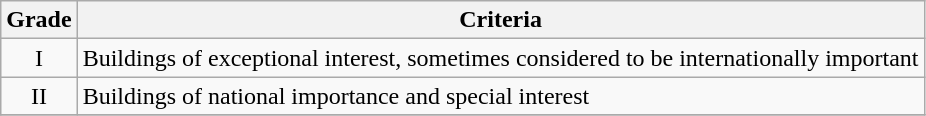<table class="wikitable" border="1">
<tr>
<th>Grade</th>
<th>Criteria</th>
</tr>
<tr>
<td align="center" >I</td>
<td>Buildings of exceptional interest, sometimes considered to be internationally important</td>
</tr>
<tr>
<td align="center" >II</td>
<td>Buildings of national importance and special interest</td>
</tr>
<tr>
</tr>
</table>
